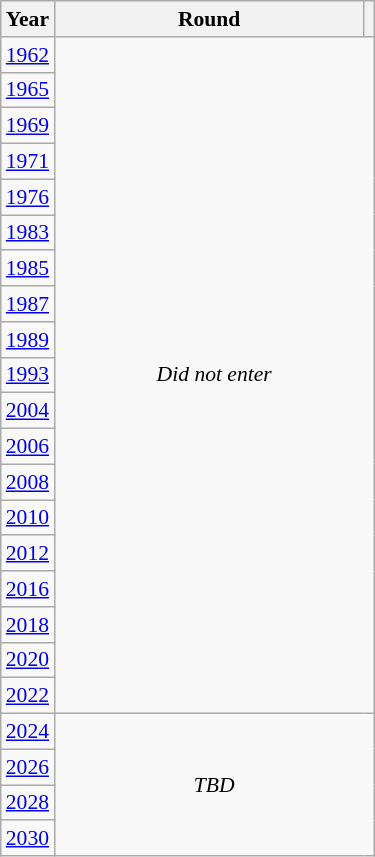<table class="wikitable" style="text-align: center; font-size:90%">
<tr>
<th>Year</th>
<th style="width:200px">Round</th>
<th></th>
</tr>
<tr>
<td><a href='#'>1962</a></td>
<td colspan="2" rowspan="19"><em>Did not enter</em></td>
</tr>
<tr>
<td><a href='#'>1965</a></td>
</tr>
<tr>
<td><a href='#'>1969</a></td>
</tr>
<tr>
<td><a href='#'>1971</a></td>
</tr>
<tr>
<td><a href='#'>1976</a></td>
</tr>
<tr>
<td><a href='#'>1983</a></td>
</tr>
<tr>
<td><a href='#'>1985</a></td>
</tr>
<tr>
<td><a href='#'>1987</a></td>
</tr>
<tr>
<td><a href='#'>1989</a></td>
</tr>
<tr>
<td><a href='#'>1993</a></td>
</tr>
<tr>
<td><a href='#'>2004</a></td>
</tr>
<tr>
<td><a href='#'>2006</a></td>
</tr>
<tr>
<td><a href='#'>2008</a></td>
</tr>
<tr>
<td><a href='#'>2010</a></td>
</tr>
<tr>
<td><a href='#'>2012</a></td>
</tr>
<tr>
<td><a href='#'>2016</a></td>
</tr>
<tr>
<td><a href='#'>2018</a></td>
</tr>
<tr>
<td><a href='#'>2020</a></td>
</tr>
<tr>
<td><a href='#'>2022</a></td>
</tr>
<tr>
<td><a href='#'>2024</a></td>
<td colspan="2" rowspan="4"><em>TBD</em></td>
</tr>
<tr>
<td><a href='#'>2026</a></td>
</tr>
<tr>
<td><a href='#'>2028</a></td>
</tr>
<tr>
<td><a href='#'>2030</a></td>
</tr>
</table>
